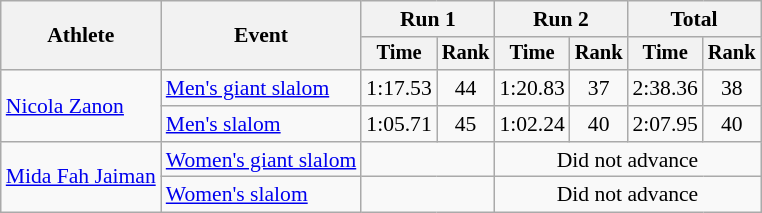<table class=wikitable style=font-size:90%;text-align:center>
<tr>
<th rowspan=2>Athlete</th>
<th rowspan=2>Event</th>
<th colspan=2>Run 1</th>
<th colspan=2>Run 2</th>
<th colspan=2>Total</th>
</tr>
<tr style=font-size:95%>
<th>Time</th>
<th>Rank</th>
<th>Time</th>
<th>Rank</th>
<th>Time</th>
<th>Rank</th>
</tr>
<tr>
<td align=left rowspan=2><a href='#'>Nicola Zanon</a></td>
<td align=left><a href='#'>Men's giant slalom</a></td>
<td>1:17.53</td>
<td>44</td>
<td>1:20.83</td>
<td>37</td>
<td>2:38.36</td>
<td>38</td>
</tr>
<tr>
<td align=left><a href='#'>Men's slalom</a></td>
<td>1:05.71</td>
<td>45</td>
<td>1:02.24</td>
<td>40</td>
<td>2:07.95</td>
<td>40</td>
</tr>
<tr>
<td align=left rowspan=2><a href='#'>Mida Fah Jaiman</a></td>
<td align=left><a href='#'>Women's giant slalom</a></td>
<td colspan=2></td>
<td colspan=4>Did not advance</td>
</tr>
<tr>
<td align=left><a href='#'>Women's slalom</a></td>
<td colspan=2></td>
<td colspan=4>Did not advance</td>
</tr>
</table>
